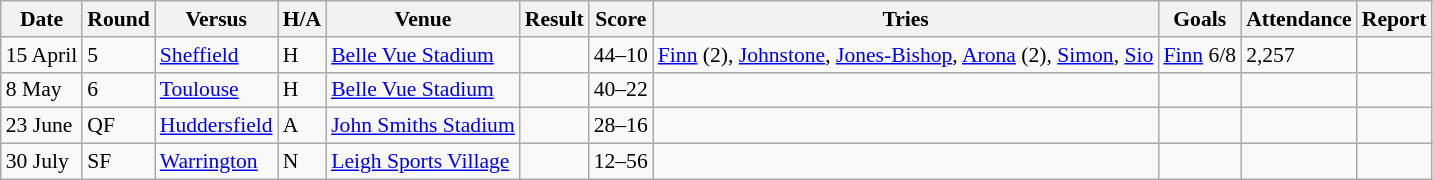<table class="wikitable defaultleft col2center col4center col7center col10right" style="font-size:90%;">
<tr>
<th>Date</th>
<th>Round</th>
<th>Versus</th>
<th>H/A</th>
<th>Venue</th>
<th>Result</th>
<th>Score</th>
<th>Tries</th>
<th>Goals</th>
<th>Attendance</th>
<th>Report</th>
</tr>
<tr>
<td>15 April</td>
<td>5</td>
<td> <a href='#'>Sheffield</a></td>
<td>H</td>
<td><a href='#'>Belle Vue Stadium</a></td>
<td></td>
<td>44–10</td>
<td><a href='#'>Finn</a> (2), <a href='#'>Johnstone</a>, <a href='#'>Jones-Bishop</a>, <a href='#'>Arona</a> (2), <a href='#'>Simon</a>, <a href='#'>Sio</a></td>
<td><a href='#'>Finn</a> 6/8</td>
<td>2,257</td>
<td></td>
</tr>
<tr>
<td>8 May</td>
<td>6</td>
<td> <a href='#'>Toulouse</a></td>
<td>H</td>
<td><a href='#'>Belle Vue Stadium</a></td>
<td></td>
<td>40–22</td>
<td></td>
<td></td>
<td></td>
<td></td>
</tr>
<tr>
<td>23 June</td>
<td>QF</td>
<td> <a href='#'>Huddersfield</a></td>
<td>A</td>
<td><a href='#'>John Smiths Stadium</a></td>
<td></td>
<td>28–16</td>
<td></td>
<td></td>
<td></td>
<td></td>
</tr>
<tr>
<td>30 July</td>
<td>SF</td>
<td> <a href='#'>Warrington</a></td>
<td>N</td>
<td><a href='#'>Leigh Sports Village</a></td>
<td></td>
<td>12–56</td>
<td></td>
<td></td>
<td></td>
<td></td>
</tr>
</table>
